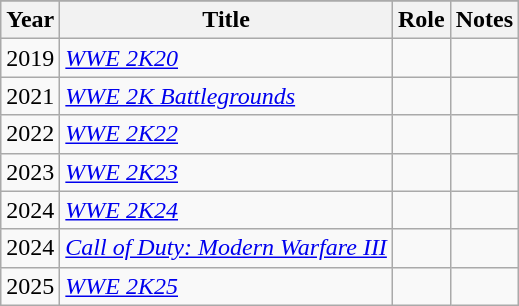<table class="wikitable sortable">
<tr>
</tr>
<tr>
<th>Year</th>
<th>Title</th>
<th>Role</th>
<th>Notes</th>
</tr>
<tr>
<td>2019</td>
<td><em><a href='#'>WWE 2K20</a></em></td>
<td></td>
<td></td>
</tr>
<tr>
<td>2021</td>
<td><em><a href='#'>WWE 2K Battlegrounds</a></em></td>
<td></td>
<td></td>
</tr>
<tr>
<td>2022</td>
<td><em><a href='#'>WWE 2K22</a></em></td>
<td></td>
<td></td>
</tr>
<tr>
<td>2023</td>
<td><em><a href='#'>WWE 2K23</a></em></td>
<td></td>
<td></td>
</tr>
<tr>
<td>2024</td>
<td><em><a href='#'>WWE 2K24</a></em></td>
<td></td>
<td></td>
</tr>
<tr>
<td>2024</td>
<td><em><a href='#'>Call of Duty: Modern Warfare III</a></em></td>
<td></td>
</tr>
<tr>
<td>2025</td>
<td><em><a href='#'>WWE 2K25</a></em></td>
<td></td>
<td></td>
</tr>
</table>
